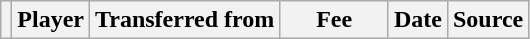<table class="wikitable plainrowheaders sortable">
<tr>
<th></th>
<th scope="col">Player</th>
<th>Transferred from</th>
<th style="width: 65px;">Fee</th>
<th scope="col">Date</th>
<th scope="col">Source</th>
</tr>
</table>
